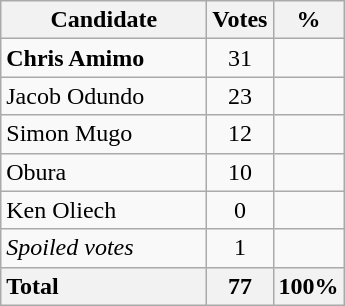<table class="wikitable" style="text-align: center;">
<tr>
<th width="130">Candidate</th>
<th>Votes</th>
<th>%</th>
</tr>
<tr>
<td style="text-align: left;"><strong>Chris Amimo</strong></td>
<td>31</td>
<td></td>
</tr>
<tr>
<td style="text-align: left;">Jacob Odundo</td>
<td>23</td>
<td></td>
</tr>
<tr>
<td style="text-align: left;">Simon Mugo</td>
<td>12</td>
<td></td>
</tr>
<tr>
<td style="text-align: left;">Obura</td>
<td>10</td>
<td></td>
</tr>
<tr>
<td style="text-align: left;">Ken Oliech</td>
<td>0</td>
<td></td>
</tr>
<tr>
<td style="text-align: left;"><em>Spoiled votes</em></td>
<td>1</td>
<td></td>
</tr>
<tr>
<th style="text-align: left;">Total</th>
<th>77</th>
<th>100%</th>
</tr>
</table>
